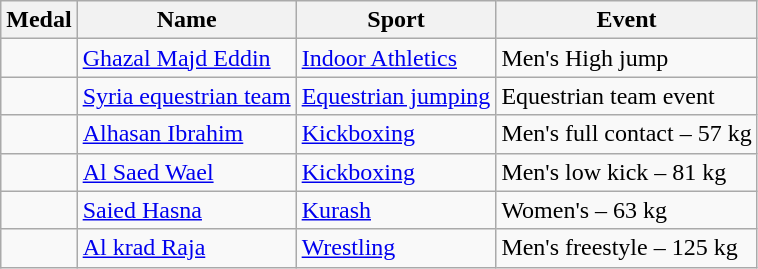<table class="wikitable sortable">
<tr>
<th>Medal</th>
<th>Name</th>
<th>Sport</th>
<th>Event</th>
</tr>
<tr>
<td></td>
<td><a href='#'>Ghazal Majd Eddin</a></td>
<td><a href='#'>Indoor Athletics</a></td>
<td>Men's High jump</td>
</tr>
<tr>
<td></td>
<td><a href='#'>Syria equestrian team</a></td>
<td><a href='#'>Equestrian jumping</a></td>
<td>Equestrian team event</td>
</tr>
<tr>
<td></td>
<td><a href='#'>Alhasan Ibrahim</a></td>
<td><a href='#'>Kickboxing</a></td>
<td>Men's full contact – 57 kg</td>
</tr>
<tr>
<td></td>
<td><a href='#'>Al Saed Wael</a></td>
<td><a href='#'>Kickboxing</a></td>
<td>Men's low kick – 81 kg</td>
</tr>
<tr>
<td></td>
<td><a href='#'>Saied Hasna</a></td>
<td><a href='#'>Kurash</a></td>
<td>Women's – 63 kg</td>
</tr>
<tr>
<td></td>
<td><a href='#'>Al krad Raja</a></td>
<td><a href='#'>Wrestling</a></td>
<td>Men's freestyle – 125 kg</td>
</tr>
</table>
